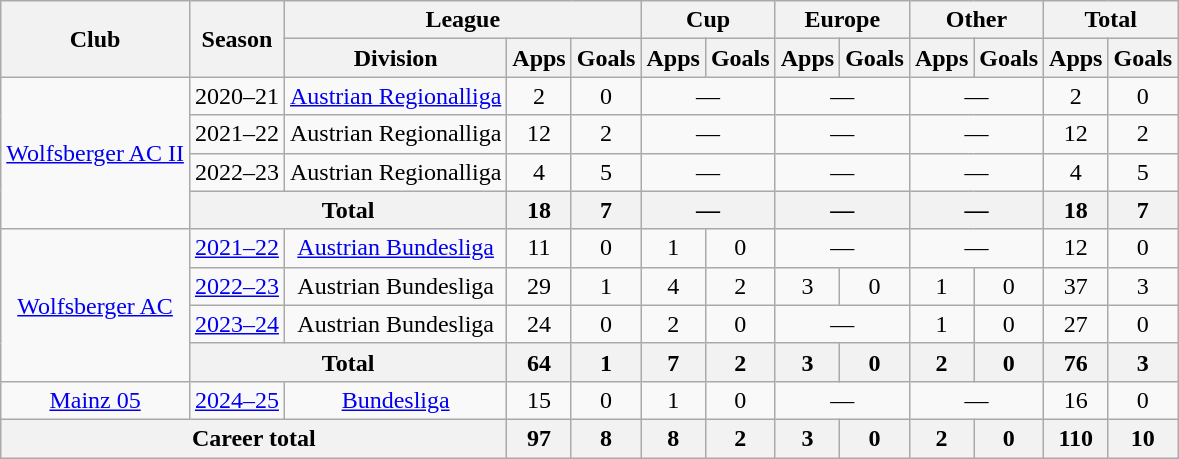<table class="wikitable" style="text-align:center">
<tr>
<th rowspan="2">Club</th>
<th rowspan="2">Season</th>
<th colspan="3">League</th>
<th colspan="2">Cup</th>
<th colspan="2">Europe</th>
<th colspan="2">Other</th>
<th colspan="2">Total</th>
</tr>
<tr>
<th>Division</th>
<th>Apps</th>
<th>Goals</th>
<th>Apps</th>
<th>Goals</th>
<th>Apps</th>
<th>Goals</th>
<th>Apps</th>
<th>Goals</th>
<th>Apps</th>
<th>Goals</th>
</tr>
<tr>
<td rowspan="4"><a href='#'>Wolfsberger AC II</a></td>
<td>2020–21</td>
<td><a href='#'>Austrian Regionalliga</a></td>
<td>2</td>
<td>0</td>
<td colspan="2">—</td>
<td colspan="2">—</td>
<td colspan="2">—</td>
<td>2</td>
<td>0</td>
</tr>
<tr>
<td>2021–22</td>
<td>Austrian Regionalliga</td>
<td>12</td>
<td>2</td>
<td colspan="2">—</td>
<td colspan="2">—</td>
<td colspan="2">—</td>
<td>12</td>
<td>2</td>
</tr>
<tr>
<td>2022–23</td>
<td>Austrian Regionalliga</td>
<td>4</td>
<td>5</td>
<td colspan="2">—</td>
<td colspan="2">—</td>
<td colspan="2">—</td>
<td>4</td>
<td>5</td>
</tr>
<tr>
<th colspan="2">Total</th>
<th>18</th>
<th>7</th>
<th colspan="2">—</th>
<th colspan="2">—</th>
<th colspan="2">—</th>
<th>18</th>
<th>7</th>
</tr>
<tr>
<td rowspan="4"><a href='#'>Wolfsberger AC</a></td>
<td><a href='#'>2021–22</a></td>
<td><a href='#'>Austrian Bundesliga</a></td>
<td>11</td>
<td>0</td>
<td>1</td>
<td>0</td>
<td colspan="2">—</td>
<td colspan="2">—</td>
<td>12</td>
<td>0</td>
</tr>
<tr>
<td><a href='#'>2022–23</a></td>
<td>Austrian Bundesliga</td>
<td>29</td>
<td>1</td>
<td>4</td>
<td>2</td>
<td>3</td>
<td>0</td>
<td>1</td>
<td>0</td>
<td>37</td>
<td>3</td>
</tr>
<tr>
<td><a href='#'>2023–24</a></td>
<td>Austrian Bundesliga</td>
<td>24</td>
<td>0</td>
<td>2</td>
<td>0</td>
<td colspan="2">—</td>
<td>1</td>
<td>0</td>
<td>27</td>
<td>0</td>
</tr>
<tr>
<th colspan="2">Total</th>
<th>64</th>
<th>1</th>
<th>7</th>
<th>2</th>
<th>3</th>
<th>0</th>
<th>2</th>
<th>0</th>
<th>76</th>
<th>3</th>
</tr>
<tr>
<td><a href='#'>Mainz 05</a></td>
<td><a href='#'>2024–25</a></td>
<td><a href='#'>Bundesliga</a></td>
<td>15</td>
<td>0</td>
<td>1</td>
<td>0</td>
<td colspan="2">—</td>
<td colspan="2">—</td>
<td>16</td>
<td>0</td>
</tr>
<tr>
<th colspan="3">Career total</th>
<th>97</th>
<th>8</th>
<th>8</th>
<th>2</th>
<th>3</th>
<th>0</th>
<th>2</th>
<th>0</th>
<th>110</th>
<th>10</th>
</tr>
</table>
